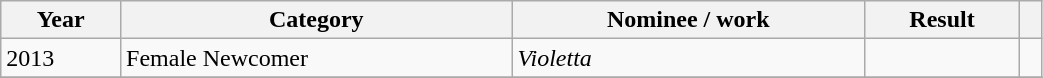<table class="wikitable" style="width:55%;">
<tr>
<th>Year</th>
<th>Category</th>
<th>Nominee / work</th>
<th>Result</th>
<th></th>
</tr>
<tr>
<td>2013</td>
<td>Female Newcomer</td>
<td><em>Violetta</em></td>
<td></td>
<td></td>
</tr>
<tr>
</tr>
</table>
